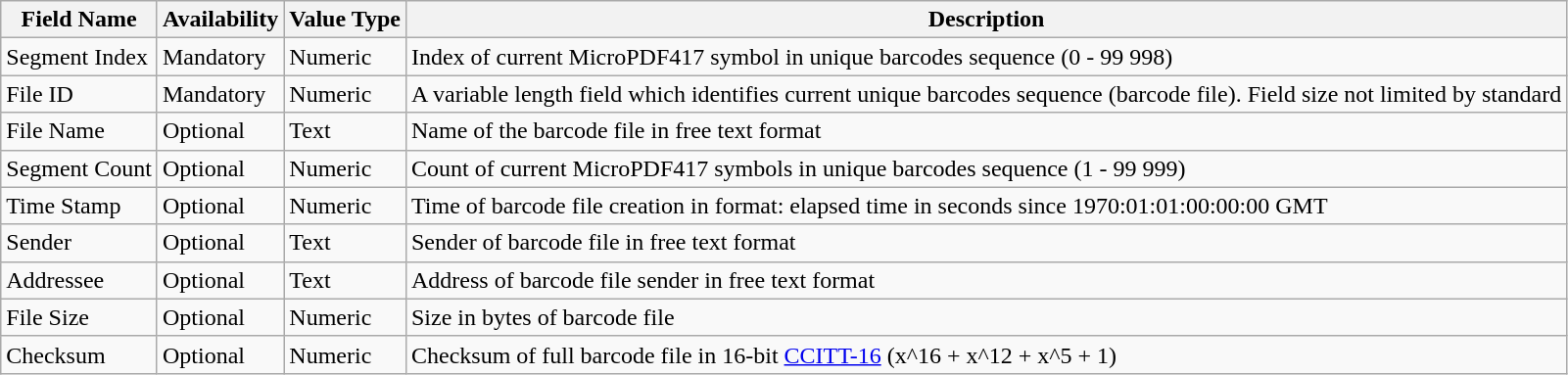<table class="wikitable" border="1" style="text-align:left">
<tr>
<th>Field Name</th>
<th>Availability</th>
<th>Value Type</th>
<th>Description</th>
</tr>
<tr>
<td>Segment Index</td>
<td>Mandatory</td>
<td>Numeric</td>
<td>Index of current MicroPDF417 symbol in unique barcodes sequence (0 - 99 998)</td>
</tr>
<tr>
<td>File ID</td>
<td>Mandatory</td>
<td>Numeric</td>
<td>A variable length field which identifies current unique barcodes sequence (barcode file). Field size not limited by standard</td>
</tr>
<tr>
<td>File Name</td>
<td>Optional</td>
<td>Text</td>
<td>Name of the barcode file in free text format</td>
</tr>
<tr>
<td>Segment Count</td>
<td>Optional</td>
<td>Numeric</td>
<td>Count of current MicroPDF417 symbols in unique barcodes sequence (1 - 99 999)</td>
</tr>
<tr>
<td>Time Stamp</td>
<td>Optional</td>
<td>Numeric</td>
<td>Time of barcode file creation in format: elapsed time in seconds since 1970:01:01:00:00:00 GMT</td>
</tr>
<tr>
<td>Sender</td>
<td>Optional</td>
<td>Text</td>
<td>Sender of barcode file in free text format</td>
</tr>
<tr>
<td>Addressee</td>
<td>Optional</td>
<td>Text</td>
<td>Address of barcode file sender in free text format</td>
</tr>
<tr>
<td>File Size</td>
<td>Optional</td>
<td>Numeric</td>
<td>Size in bytes of barcode file</td>
</tr>
<tr>
<td>Checksum</td>
<td>Optional</td>
<td>Numeric</td>
<td>Checksum of full barcode file in 16-bit <a href='#'>CCITT-16</a> (x^16 + x^12 + x^5 + 1)</td>
</tr>
</table>
